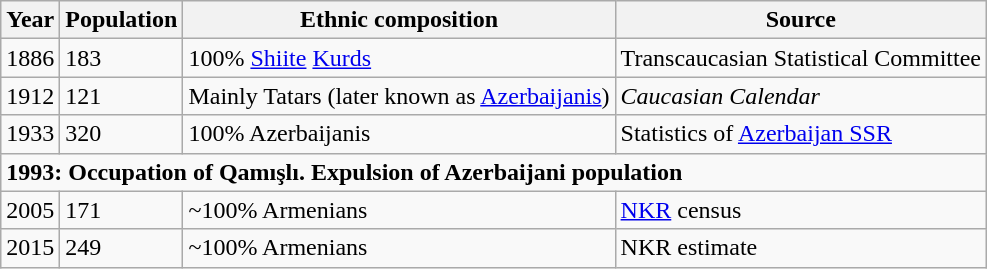<table class="wikitable">
<tr>
<th>Year</th>
<th>Population</th>
<th>Ethnic composition</th>
<th>Source</th>
</tr>
<tr>
<td>1886</td>
<td>183</td>
<td>100% <a href='#'>Shiite</a> <a href='#'>Kurds</a></td>
<td>Transcaucasian Statistical Committee</td>
</tr>
<tr>
<td>1912</td>
<td>121</td>
<td>Mainly Tatars (later known as <a href='#'>Azerbaijanis</a>)</td>
<td><em>Caucasian Calendar</em></td>
</tr>
<tr>
<td>1933</td>
<td>320</td>
<td>100% Azerbaijanis</td>
<td>Statistics of <a href='#'>Azerbaijan SSR</a></td>
</tr>
<tr>
<td colspan="12"><strong>1993: Occupation of Qamışlı. Expulsion of Azerbaijani population</strong></td>
</tr>
<tr>
<td>2005</td>
<td>171</td>
<td>~100% Armenians</td>
<td><a href='#'>NKR</a> census</td>
</tr>
<tr>
<td>2015</td>
<td>249</td>
<td>~100% Armenians</td>
<td>NKR estimate</td>
</tr>
</table>
